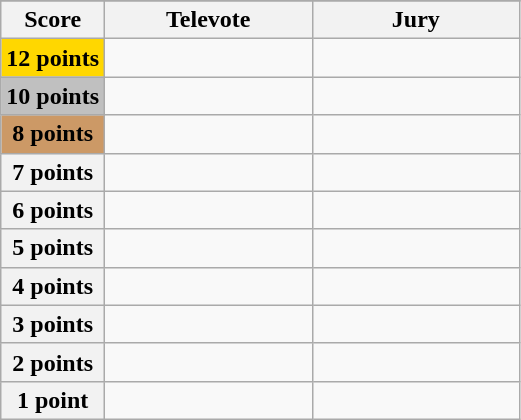<table class="wikitable">
<tr>
</tr>
<tr>
<th scope="col" width="20%">Score</th>
<th scope="col" width="40%">Televote</th>
<th scope="col" width="40%">Jury</th>
</tr>
<tr>
<th scope="row" style="background:gold">12 points</th>
<td></td>
<td></td>
</tr>
<tr>
<th scope="row" style="background:silver">10 points</th>
<td></td>
<td></td>
</tr>
<tr>
<th scope="row" style="background:#CC9966">8 points</th>
<td></td>
<td></td>
</tr>
<tr>
<th scope="row">7 points</th>
<td></td>
<td></td>
</tr>
<tr>
<th scope="row">6 points</th>
<td></td>
<td></td>
</tr>
<tr>
<th scope="row">5 points</th>
<td></td>
<td></td>
</tr>
<tr>
<th scope="row">4 points</th>
<td></td>
<td></td>
</tr>
<tr>
<th scope="row">3 points</th>
<td></td>
<td></td>
</tr>
<tr>
<th scope="row">2 points</th>
<td></td>
<td></td>
</tr>
<tr>
<th scope="row">1 point</th>
<td></td>
<td></td>
</tr>
</table>
